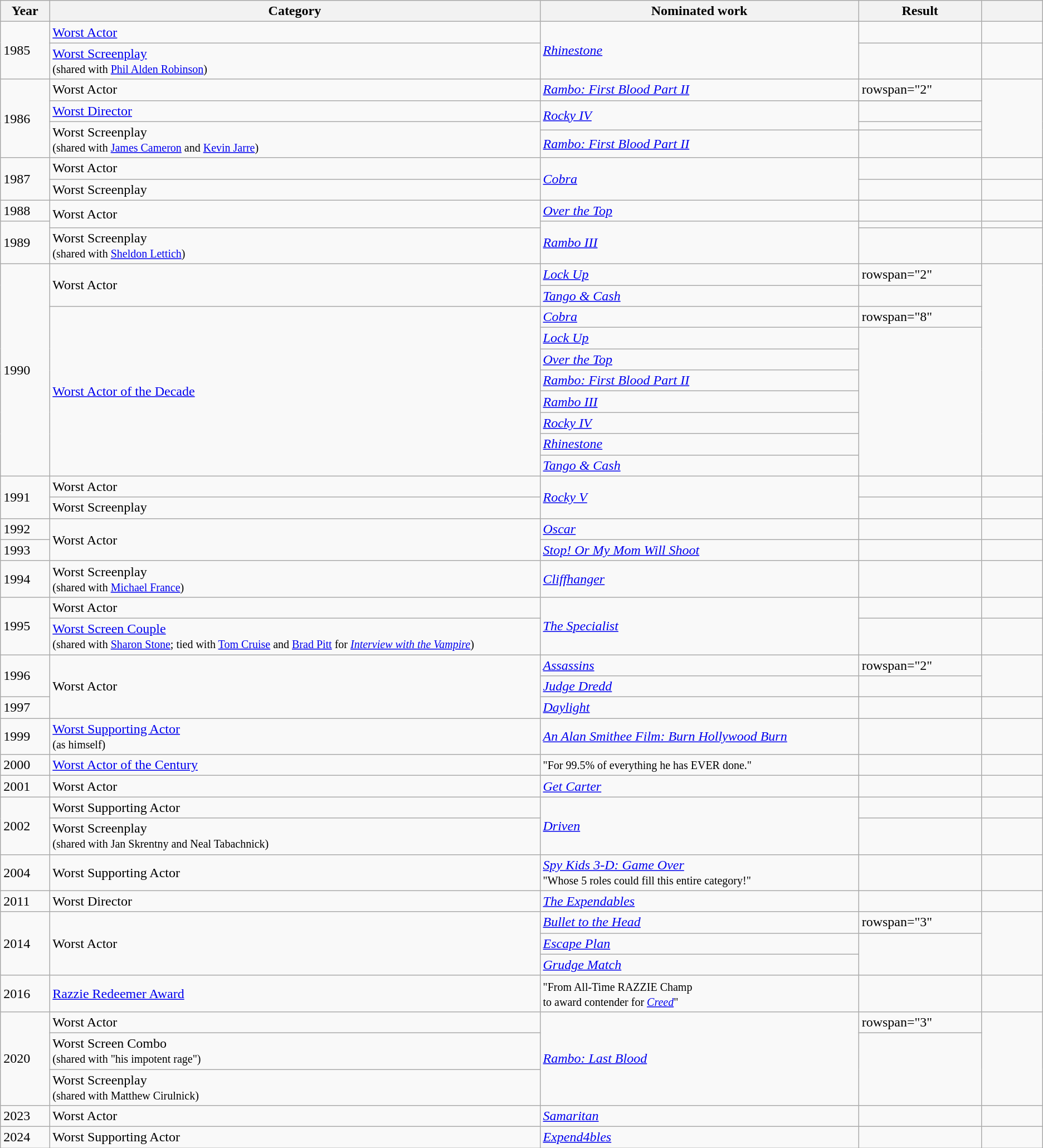<table class=wikitable class="wikitable sortable">
<tr>
<th width=4%>Year</th>
<th width=40%>Category</th>
<th width=26%>Nominated work</th>
<th width=10%>Result</th>
<th width=5%></th>
</tr>
<tr>
<td rowspan="2">1985</td>
<td><a href='#'>Worst Actor</a></td>
<td rowspan="2"><em><a href='#'>Rhinestone</a></em></td>
<td></td>
<td></td>
</tr>
<tr>
<td><a href='#'>Worst Screenplay</a><br><small>(shared with <a href='#'>Phil Alden Robinson</a>)</small></td>
<td></td>
<td></td>
</tr>
<tr>
<td rowspan="5">1986</td>
<td rowspan="2">Worst Actor</td>
<td><em><a href='#'>Rambo: First Blood Part II</a></em></td>
<td>rowspan="2" </td>
<td rowspan="5"></td>
</tr>
<tr>
<td rowspan="3"><em><a href='#'>Rocky IV</a></em></td>
</tr>
<tr>
<td><a href='#'>Worst Director</a></td>
<td></td>
</tr>
<tr>
<td rowspan="2">Worst Screenplay<br><small>(shared with <a href='#'>James Cameron</a> and <a href='#'>Kevin Jarre</a>)</small></td>
<td></td>
</tr>
<tr>
<td><em><a href='#'>Rambo: First Blood Part II</a></em></td>
<td></td>
</tr>
<tr>
<td rowspan="2">1987</td>
<td>Worst Actor</td>
<td rowspan="2"><em><a href='#'>Cobra</a></em></td>
<td></td>
<td></td>
</tr>
<tr>
<td>Worst Screenplay</td>
<td></td>
<td></td>
</tr>
<tr>
<td>1988</td>
<td rowspan="2">Worst Actor</td>
<td><em><a href='#'>Over the Top</a></em></td>
<td></td>
<td></td>
</tr>
<tr>
<td rowspan="2">1989</td>
<td rowspan="2"><em><a href='#'>Rambo III</a></em></td>
<td></td>
<td></td>
</tr>
<tr>
<td>Worst Screenplay<br><small>(shared with <a href='#'>Sheldon Lettich</a>)</small></td>
<td></td>
<td></td>
</tr>
<tr>
<td rowspan="10">1990</td>
<td rowspan="2">Worst Actor</td>
<td><em><a href='#'>Lock Up</a></em></td>
<td>rowspan="2" </td>
<td rowspan="10"></td>
</tr>
<tr>
<td><em><a href='#'>Tango & Cash</a></em></td>
</tr>
<tr>
<td rowspan="8"><a href='#'>Worst Actor of the Decade</a></td>
<td><em><a href='#'>Cobra</a></em></td>
<td>rowspan="8" </td>
</tr>
<tr>
<td><em><a href='#'>Lock Up</a></em></td>
</tr>
<tr>
<td><em><a href='#'>Over the Top</a></em></td>
</tr>
<tr>
<td><em><a href='#'>Rambo: First Blood Part II</a></em></td>
</tr>
<tr>
<td><em><a href='#'>Rambo III</a></em></td>
</tr>
<tr>
<td><em><a href='#'>Rocky IV</a></em></td>
</tr>
<tr>
<td><em><a href='#'>Rhinestone</a></em></td>
</tr>
<tr>
<td><em><a href='#'>Tango & Cash</a></em></td>
</tr>
<tr>
<td rowspan="2">1991</td>
<td>Worst Actor</td>
<td rowspan="2"><em><a href='#'>Rocky V</a></em></td>
<td></td>
<td></td>
</tr>
<tr>
<td>Worst Screenplay</td>
<td></td>
<td></td>
</tr>
<tr>
<td>1992</td>
<td rowspan="2">Worst Actor</td>
<td><em><a href='#'>Oscar</a></em></td>
<td></td>
<td></td>
</tr>
<tr>
<td>1993</td>
<td><em><a href='#'>Stop! Or My Mom Will Shoot</a></em></td>
<td></td>
<td></td>
</tr>
<tr>
<td>1994</td>
<td>Worst Screenplay<br><small>(shared with <a href='#'>Michael France</a>)</small></td>
<td><em><a href='#'>Cliffhanger</a></em></td>
<td></td>
<td></td>
</tr>
<tr>
<td rowspan="2">1995</td>
<td>Worst Actor</td>
<td rowspan="2"><em><a href='#'>The Specialist</a></em></td>
<td></td>
<td></td>
</tr>
<tr>
<td><a href='#'>Worst Screen Couple</a><br><small>(shared with <a href='#'>Sharon Stone</a>; tied with <a href='#'>Tom Cruise</a> and <a href='#'>Brad Pitt</a> for <em><a href='#'>Interview with the Vampire</a></em>)</small></td>
<td></td>
<td></td>
</tr>
<tr>
<td rowspan="2">1996</td>
<td rowspan="3">Worst Actor</td>
<td><em><a href='#'>Assassins</a></em></td>
<td>rowspan="2" </td>
<td rowspan="2"></td>
</tr>
<tr>
<td><em><a href='#'>Judge Dredd</a></em></td>
</tr>
<tr>
<td>1997</td>
<td><em><a href='#'>Daylight</a></em></td>
<td></td>
<td></td>
</tr>
<tr>
<td>1999</td>
<td><a href='#'>Worst Supporting Actor</a><br><small>(as himself)</small></td>
<td><em><a href='#'>An Alan Smithee Film: Burn Hollywood Burn</a></em></td>
<td></td>
<td></td>
</tr>
<tr>
<td>2000</td>
<td><a href='#'>Worst Actor of the Century</a></td>
<td><small>"For 99.5% of everything he has EVER done."</small></td>
<td></td>
<td></td>
</tr>
<tr>
<td>2001</td>
<td>Worst Actor</td>
<td><em><a href='#'>Get Carter</a></em></td>
<td></td>
<td></td>
</tr>
<tr>
<td rowspan="2">2002</td>
<td>Worst Supporting Actor</td>
<td rowspan="2"><em><a href='#'>Driven</a></em></td>
<td></td>
<td></td>
</tr>
<tr>
<td>Worst Screenplay<br><small>(shared with Jan Skrentny and Neal Tabachnick)</small></td>
<td></td>
<td></td>
</tr>
<tr>
<td>2004</td>
<td>Worst Supporting Actor</td>
<td><em><a href='#'>Spy Kids 3-D: Game Over</a></em><br><small>"Whose 5 roles could fill this entire category!"</small></td>
<td></td>
<td></td>
</tr>
<tr>
<td>2011</td>
<td>Worst Director</td>
<td><em><a href='#'>The Expendables</a></em></td>
<td></td>
<td></td>
</tr>
<tr>
<td rowspan="3">2014</td>
<td rowspan="3">Worst Actor</td>
<td><em><a href='#'>Bullet to the Head</a></em></td>
<td>rowspan="3" </td>
<td rowspan="3"></td>
</tr>
<tr>
<td><em><a href='#'>Escape Plan</a></em></td>
</tr>
<tr>
<td><em><a href='#'>Grudge Match</a></em></td>
</tr>
<tr>
<td>2016</td>
<td><a href='#'>Razzie Redeemer Award</a></td>
<td><small>"From All-Time RAZZIE Champ<br>to award contender for <em><a href='#'>Creed</a></em>"</small></td>
<td></td>
<td></td>
</tr>
<tr>
<td rowspan="3">2020</td>
<td>Worst Actor</td>
<td rowspan="3"><em><a href='#'>Rambo: Last Blood</a></em></td>
<td>rowspan="3" </td>
<td rowspan="3"></td>
</tr>
<tr>
<td>Worst Screen Combo<br><small>(shared with "his impotent rage")</small></td>
</tr>
<tr>
<td>Worst Screenplay<br><small>(shared with Matthew Cirulnick)</small></td>
</tr>
<tr>
<td>2023</td>
<td>Worst Actor</td>
<td><em><a href='#'>Samaritan</a></em></td>
<td></td>
<td></td>
</tr>
<tr>
<td>2024</td>
<td>Worst Supporting Actor</td>
<td><em><a href='#'>Expend4bles</a></em></td>
<td></td>
<td></td>
</tr>
</table>
